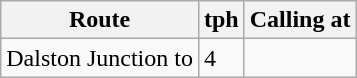<table class="wikitable">
<tr>
<th>Route</th>
<th>tph</th>
<th>Calling at</th>
</tr>
<tr>
<td>Dalston Junction to </td>
<td>4</td>
<td></td>
</tr>
</table>
